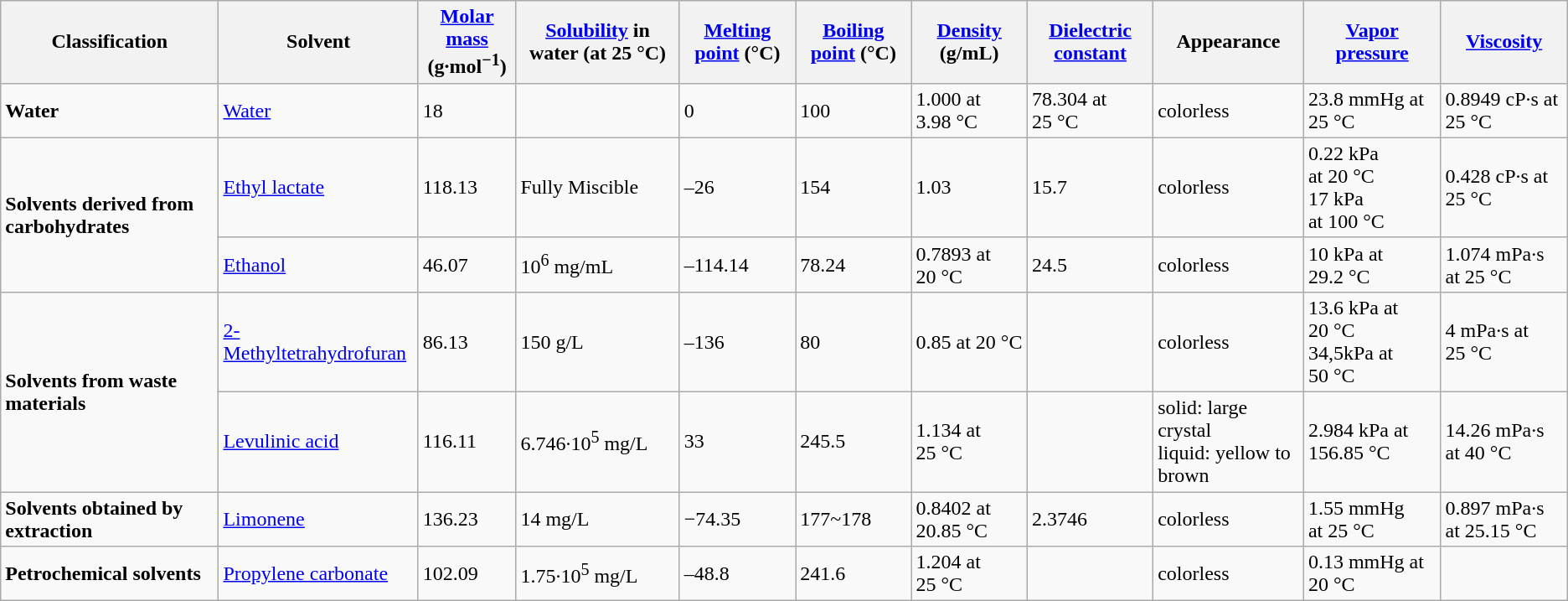<table class="wikitable">
<tr>
<th>Classification</th>
<th>Solvent</th>
<th><a href='#'>Molar mass</a><br>(g·mol<sup>−1</sup>)</th>
<th><a href='#'>Solubility</a> in water (at 25 °C)</th>
<th><a href='#'>Melting point</a> (°C)</th>
<th><a href='#'>Boiling point</a> (°C)</th>
<th><a href='#'>Density</a> (g/mL)</th>
<th><a href='#'>Dielectric constant</a></th>
<th>Appearance</th>
<th><a href='#'>Vapor pressure</a></th>
<th><a href='#'>Viscosity</a></th>
</tr>
<tr>
<td><strong>Water</strong></td>
<td><a href='#'>Water</a></td>
<td>18</td>
<td></td>
<td>0</td>
<td>100</td>
<td>1.000 at 3.98 °C</td>
<td>78.304 at 25 °C</td>
<td>colorless</td>
<td>23.8 mmHg at 25 °C</td>
<td>0.8949 cP·s at 25 °C</td>
</tr>
<tr>
<td rowspan="2"><strong>Solvents derived from carbohydrates</strong></td>
<td><a href='#'>Ethyl lactate</a></td>
<td>118.13</td>
<td>Fully Miscible</td>
<td>–26</td>
<td>154</td>
<td>1.03</td>
<td>15.7</td>
<td>colorless</td>
<td>0.22 kPa<br>at 20 °C<br>17 kPa<br>at 100 °C</td>
<td>0.428 cP·s at 25 °C</td>
</tr>
<tr>
<td><a href='#'>Ethanol</a></td>
<td>46.07</td>
<td>10<sup>6</sup> mg/mL</td>
<td>–114.14</td>
<td>78.24</td>
<td>0.7893 at 20 °C</td>
<td>24.5</td>
<td>colorless</td>
<td>10 kPa at 29.2 °C</td>
<td>1.074 mPa·s at 25 °C</td>
</tr>
<tr>
<td rowspan="2"><strong>Solvents from waste materials</strong></td>
<td><a href='#'>2-Methyltetrahydrofuran</a></td>
<td>86.13</td>
<td>150 g/L</td>
<td>–136</td>
<td>80</td>
<td>0.85 at 20 °C</td>
<td></td>
<td>colorless</td>
<td>13.6 kPa at 20 °C<br>34,5kPa at 50 °C</td>
<td>4 mPa·s at 25 °C</td>
</tr>
<tr>
<td><a href='#'>Levulinic acid</a></td>
<td>116.11</td>
<td>6.746·10<sup>5</sup> mg/L</td>
<td>33</td>
<td>245.5</td>
<td>1.134 at 25 °C</td>
<td></td>
<td>solid: large crystal<br>liquid: yellow to brown</td>
<td>2.984 kPa at 156.85 °C</td>
<td>14.26 mPa·s at 40 °C</td>
</tr>
<tr>
<td><strong>Solvents obtained by extraction</strong></td>
<td><a href='#'>Limonene</a></td>
<td>136.23</td>
<td>14 mg/L</td>
<td>−74.35</td>
<td>177~178</td>
<td>0.8402 at 20.85 °C</td>
<td>2.3746</td>
<td>colorless</td>
<td>1.55 mmHg<br>at 25 °C</td>
<td>0.897 mPa·s<br>at 25.15 °C</td>
</tr>
<tr>
<td><strong>Petrochemical solvents</strong></td>
<td><a href='#'>Propylene carbonate</a></td>
<td>102.09</td>
<td>1.75·10<sup>5</sup> mg/L</td>
<td>–48.8</td>
<td>241.6</td>
<td>1.204 at 25 °C</td>
<td></td>
<td>colorless</td>
<td>0.13 mmHg at 20 °C</td>
<td></td>
</tr>
</table>
